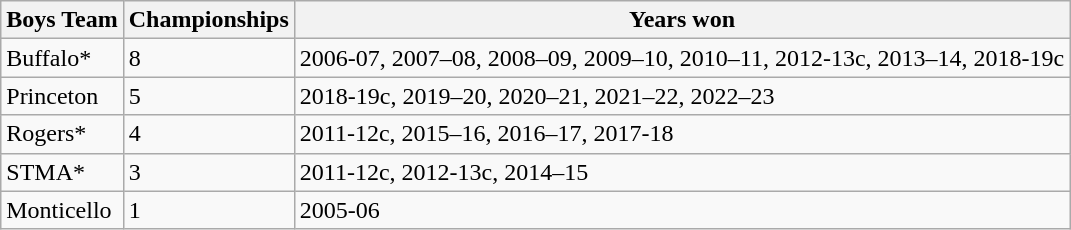<table class="wikitable">
<tr>
<th>Boys Team</th>
<th>Championships</th>
<th>Years won</th>
</tr>
<tr>
<td>Buffalo*</td>
<td>8</td>
<td>2006-07, 2007–08, 2008–09, 2009–10, 2010–11, 2012-13c, 2013–14, 2018-19c</td>
</tr>
<tr>
<td>Princeton</td>
<td>5</td>
<td>2018-19c, 2019–20, 2020–21, 2021–22, 2022–23</td>
</tr>
<tr>
<td>Rogers*</td>
<td>4</td>
<td>2011-12c, 2015–16, 2016–17, 2017-18</td>
</tr>
<tr>
<td>STMA*</td>
<td>3</td>
<td>2011-12c, 2012-13c, 2014–15</td>
</tr>
<tr>
<td>Monticello</td>
<td>1</td>
<td>2005-06</td>
</tr>
</table>
